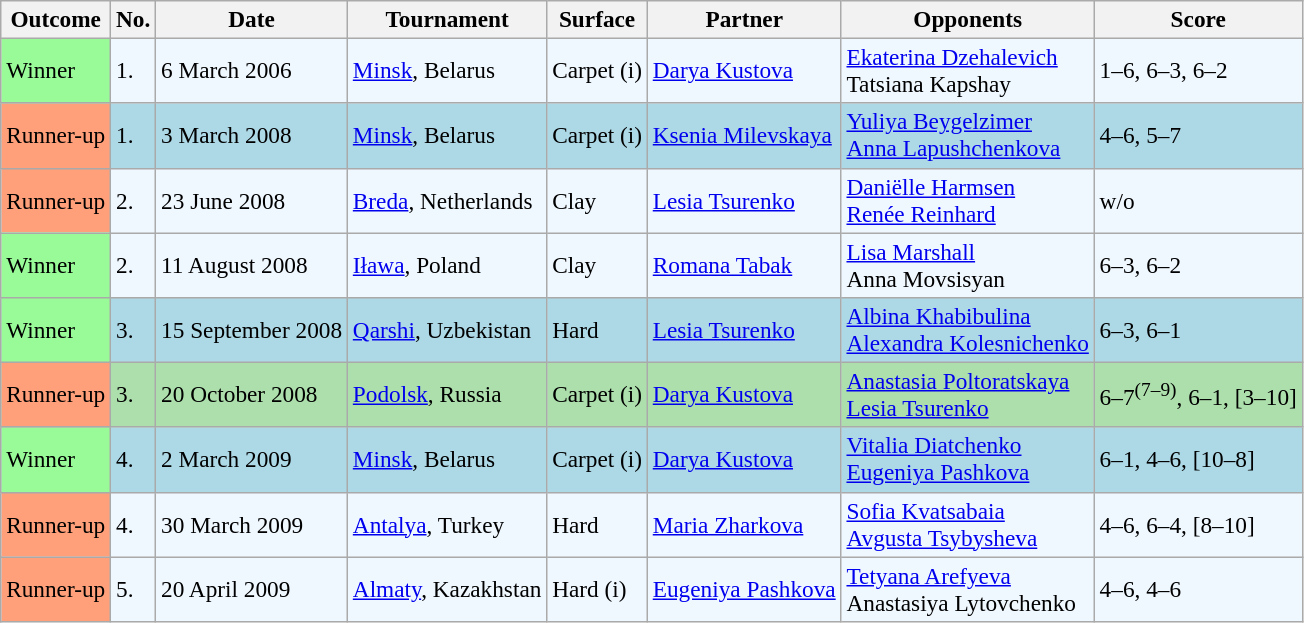<table class="sortable wikitable" style=font-size:97%>
<tr>
<th>Outcome</th>
<th>No.</th>
<th>Date</th>
<th>Tournament</th>
<th>Surface</th>
<th>Partner</th>
<th>Opponents</th>
<th>Score</th>
</tr>
<tr style="background:#f0f8ff;">
<td style="background:#98fb98;">Winner</td>
<td>1.</td>
<td>6 March 2006</td>
<td><a href='#'>Minsk</a>, Belarus</td>
<td>Carpet (i)</td>
<td> <a href='#'>Darya Kustova</a></td>
<td> <a href='#'>Ekaterina Dzehalevich</a> <br>  Tatsiana Kapshay</td>
<td>1–6, 6–3, 6–2</td>
</tr>
<tr style="background:lightblue;">
<td style="background:#ffa07a;">Runner-up</td>
<td>1.</td>
<td>3 March 2008</td>
<td><a href='#'>Minsk</a>, Belarus</td>
<td>Carpet (i)</td>
<td> <a href='#'>Ksenia Milevskaya</a></td>
<td> <a href='#'>Yuliya Beygelzimer</a> <br>  <a href='#'>Anna Lapushchenkova</a></td>
<td>4–6, 5–7</td>
</tr>
<tr style="background:#f0f8ff;">
<td style="background:#ffa07a;">Runner-up</td>
<td>2.</td>
<td>23 June 2008</td>
<td><a href='#'>Breda</a>, Netherlands</td>
<td>Clay</td>
<td> <a href='#'>Lesia Tsurenko</a></td>
<td> <a href='#'>Daniëlle Harmsen</a> <br>  <a href='#'>Renée Reinhard</a></td>
<td>w/o</td>
</tr>
<tr style="background:#f0f8ff;">
<td style="background:#98fb98;">Winner</td>
<td>2.</td>
<td>11 August 2008</td>
<td><a href='#'>Iława</a>, Poland</td>
<td>Clay</td>
<td> <a href='#'>Romana Tabak</a></td>
<td> <a href='#'>Lisa Marshall</a> <br>  Anna Movsisyan</td>
<td>6–3, 6–2</td>
</tr>
<tr style="background:lightblue;">
<td style="background:#98fb98;">Winner</td>
<td>3.</td>
<td>15 September 2008</td>
<td><a href='#'>Qarshi</a>, Uzbekistan</td>
<td>Hard</td>
<td> <a href='#'>Lesia Tsurenko</a></td>
<td> <a href='#'>Albina Khabibulina</a> <br>  <a href='#'>Alexandra Kolesnichenko</a></td>
<td>6–3, 6–1</td>
</tr>
<tr style="background:#addfad;">
<td style="background:#ffa07a;">Runner-up</td>
<td>3.</td>
<td>20 October 2008</td>
<td><a href='#'>Podolsk</a>, Russia</td>
<td>Carpet (i)</td>
<td> <a href='#'>Darya Kustova</a></td>
<td> <a href='#'>Anastasia Poltoratskaya</a> <br>  <a href='#'>Lesia Tsurenko</a></td>
<td>6–7<sup>(7–9)</sup>, 6–1, [3–10]</td>
</tr>
<tr style="background:lightblue;">
<td style="background:#98fb98;">Winner</td>
<td>4.</td>
<td>2 March 2009</td>
<td><a href='#'>Minsk</a>, Belarus</td>
<td>Carpet (i)</td>
<td> <a href='#'>Darya Kustova</a></td>
<td> <a href='#'>Vitalia Diatchenko</a> <br>  <a href='#'>Eugeniya Pashkova</a></td>
<td>6–1, 4–6, [10–8]</td>
</tr>
<tr style="background:#f0f8ff;">
<td style="background:#ffa07a;">Runner-up</td>
<td>4.</td>
<td>30 March 2009</td>
<td><a href='#'>Antalya</a>, Turkey</td>
<td>Hard</td>
<td> <a href='#'>Maria Zharkova</a></td>
<td> <a href='#'>Sofia Kvatsabaia</a> <br>  <a href='#'>Avgusta Tsybysheva</a></td>
<td>4–6, 6–4, [8–10]</td>
</tr>
<tr style="background:#f0f8ff;">
<td style="background:#ffa07a;">Runner-up</td>
<td>5.</td>
<td>20 April 2009</td>
<td><a href='#'>Almaty</a>, Kazakhstan</td>
<td>Hard (i)</td>
<td> <a href='#'>Eugeniya Pashkova</a></td>
<td> <a href='#'>Tetyana Arefyeva</a> <br>  Anastasiya Lytovchenko</td>
<td>4–6, 4–6</td>
</tr>
</table>
